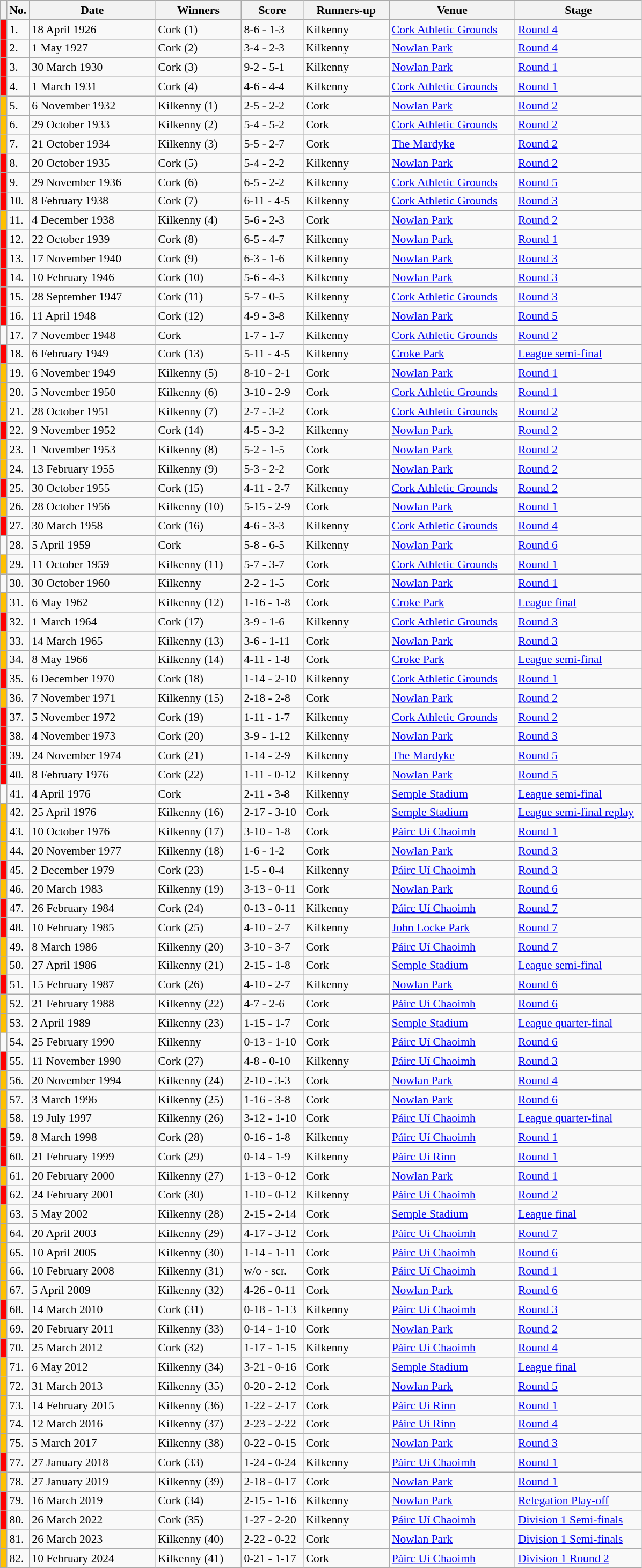<table class="wikitable" style="font-size:90%">
<tr>
<th width=1></th>
<th width=5>No.</th>
<th width=150>Date</th>
<th width=100>Winners</th>
<th width=70>Score</th>
<th width=100>Runners-up</th>
<th width=150>Venue</th>
<th width=150>Stage</th>
</tr>
<tr>
<td style="background-color:#FF0000"></td>
<td>1.</td>
<td>18 April 1926</td>
<td>Cork (1)</td>
<td>8-6 - 1-3</td>
<td>Kilkenny</td>
<td><a href='#'>Cork Athletic Grounds</a></td>
<td><a href='#'>Round 4</a></td>
</tr>
<tr>
<td style="background-color:#FF0000"></td>
<td>2.</td>
<td>1 May 1927</td>
<td>Cork (2)</td>
<td>3-4 - 2-3</td>
<td>Kilkenny</td>
<td><a href='#'>Nowlan Park</a></td>
<td><a href='#'>Round 4</a></td>
</tr>
<tr>
<td style="background-color:#FF0000"></td>
<td>3.</td>
<td>30 March 1930</td>
<td>Cork (3)</td>
<td>9-2 - 5-1</td>
<td>Kilkenny</td>
<td><a href='#'>Nowlan Park</a></td>
<td><a href='#'>Round 1</a></td>
</tr>
<tr>
<td style="background-color:#FF0000"></td>
<td>4.</td>
<td>1 March 1931</td>
<td>Cork (4)</td>
<td>4-6 - 4-4</td>
<td>Kilkenny</td>
<td><a href='#'>Cork Athletic Grounds</a></td>
<td><a href='#'>Round 1</a></td>
</tr>
<tr>
<td style="background-color:#FFC000"></td>
<td>5.</td>
<td>6 November 1932</td>
<td>Kilkenny (1)</td>
<td>2-5 - 2-2</td>
<td>Cork</td>
<td><a href='#'>Nowlan Park</a></td>
<td><a href='#'>Round 2</a></td>
</tr>
<tr>
<td style="background-color:#FFC000"></td>
<td>6.</td>
<td>29 October 1933</td>
<td>Kilkenny (2)</td>
<td>5-4 - 5-2</td>
<td>Cork</td>
<td><a href='#'>Cork Athletic Grounds</a></td>
<td><a href='#'>Round 2</a></td>
</tr>
<tr>
<td style="background-color:#FFC000"></td>
<td>7.</td>
<td>21 October 1934</td>
<td>Kilkenny (3)</td>
<td>5-5 - 2-7</td>
<td>Cork</td>
<td><a href='#'>The Mardyke</a></td>
<td><a href='#'>Round 2</a></td>
</tr>
<tr>
<td style="background-color:#FF0000"></td>
<td>8.</td>
<td>20 October 1935</td>
<td>Cork (5)</td>
<td>5-4 - 2-2</td>
<td>Kilkenny</td>
<td><a href='#'>Nowlan Park</a></td>
<td><a href='#'>Round 2</a></td>
</tr>
<tr>
<td style="background-color:#FF0000"></td>
<td>9.</td>
<td>29 November 1936</td>
<td>Cork (6)</td>
<td>6-5 - 2-2</td>
<td>Kilkenny</td>
<td><a href='#'>Cork Athletic Grounds</a></td>
<td><a href='#'>Round 5</a></td>
</tr>
<tr>
<td style="background-color:#FF0000"></td>
<td>10.</td>
<td>8 February 1938</td>
<td>Cork (7)</td>
<td>6-11 - 4-5</td>
<td>Kilkenny</td>
<td><a href='#'>Cork Athletic Grounds</a></td>
<td><a href='#'>Round 3</a></td>
</tr>
<tr>
<td style="background-color:#FFC000"></td>
<td>11.</td>
<td>4 December 1938</td>
<td>Kilkenny (4)</td>
<td>5-6 - 2-3</td>
<td>Cork</td>
<td><a href='#'>Nowlan Park</a></td>
<td><a href='#'>Round 2</a></td>
</tr>
<tr>
<td style="background-color:#FF0000"></td>
<td>12.</td>
<td>22 October 1939</td>
<td>Cork (8)</td>
<td>6-5 - 4-7</td>
<td>Kilkenny</td>
<td><a href='#'>Nowlan Park</a></td>
<td><a href='#'>Round 1</a></td>
</tr>
<tr>
<td style="background-color:#FF0000"></td>
<td>13.</td>
<td>17 November 1940</td>
<td>Cork (9)</td>
<td>6-3 - 1-6</td>
<td>Kilkenny</td>
<td><a href='#'>Nowlan Park</a></td>
<td><a href='#'>Round 3</a></td>
</tr>
<tr>
<td style="background-color:#FF0000"></td>
<td>14.</td>
<td>10 February 1946</td>
<td>Cork (10)</td>
<td>5-6 - 4-3</td>
<td>Kilkenny</td>
<td><a href='#'>Nowlan Park</a></td>
<td><a href='#'>Round 3</a></td>
</tr>
<tr>
<td style="background-color:#FF0000"></td>
<td>15.</td>
<td>28 September 1947</td>
<td>Cork (11)</td>
<td>5-7 - 0-5</td>
<td>Kilkenny</td>
<td><a href='#'>Cork Athletic Grounds</a></td>
<td><a href='#'>Round 3</a></td>
</tr>
<tr>
<td style="background-color:#FF0000"></td>
<td>16.</td>
<td>11 April 1948</td>
<td>Cork (12)</td>
<td>4-9 - 3-8</td>
<td>Kilkenny</td>
<td><a href='#'>Nowlan Park</a></td>
<td><a href='#'>Round 5</a></td>
</tr>
<tr>
<td></td>
<td>17.</td>
<td>7 November 1948</td>
<td>Cork</td>
<td>1-7 - 1-7</td>
<td>Kilkenny</td>
<td><a href='#'>Cork Athletic Grounds</a></td>
<td><a href='#'>Round 2</a></td>
</tr>
<tr>
<td style="background-color:#FF0000"></td>
<td>18.</td>
<td>6 February 1949</td>
<td>Cork (13)</td>
<td>5-11 - 4-5</td>
<td>Kilkenny</td>
<td><a href='#'>Croke Park</a></td>
<td><a href='#'>League semi-final</a></td>
</tr>
<tr>
<td style="background-color:#FFC000"></td>
<td>19.</td>
<td>6 November 1949</td>
<td>Kilkenny (5)</td>
<td>8-10 - 2-1</td>
<td>Cork</td>
<td><a href='#'>Nowlan Park</a></td>
<td><a href='#'>Round 1</a></td>
</tr>
<tr>
<td style="background-color:#FFC000"></td>
<td>20.</td>
<td>5 November 1950</td>
<td>Kilkenny (6)</td>
<td>3-10 - 2-9</td>
<td>Cork</td>
<td><a href='#'>Cork Athletic Grounds</a></td>
<td><a href='#'>Round 1</a></td>
</tr>
<tr>
<td style="background-color:#FFC000"></td>
<td>21.</td>
<td>28 October 1951</td>
<td>Kilkenny (7)</td>
<td>2-7 - 3-2</td>
<td>Cork</td>
<td><a href='#'>Cork Athletic Grounds</a></td>
<td><a href='#'>Round 2</a></td>
</tr>
<tr>
<td style="background-color:#FF0000"></td>
<td>22.</td>
<td>9 November 1952</td>
<td>Cork (14)</td>
<td>4-5 - 3-2</td>
<td>Kilkenny</td>
<td><a href='#'>Nowlan Park</a></td>
<td><a href='#'>Round 2</a></td>
</tr>
<tr>
<td style="background-color:#FFC000"></td>
<td>23.</td>
<td>1 November 1953</td>
<td>Kilkenny (8)</td>
<td>5-2 - 1-5</td>
<td>Cork</td>
<td><a href='#'>Nowlan Park</a></td>
<td><a href='#'>Round 2</a></td>
</tr>
<tr>
<td style="background-color:#FFC000"></td>
<td>24.</td>
<td>13 February 1955</td>
<td>Kilkenny (9)</td>
<td>5-3 - 2-2</td>
<td>Cork</td>
<td><a href='#'>Nowlan Park</a></td>
<td><a href='#'>Round 2</a></td>
</tr>
<tr>
<td style="background-color:#FF0000"></td>
<td>25.</td>
<td>30 October 1955</td>
<td>Cork (15)</td>
<td>4-11 - 2-7</td>
<td>Kilkenny</td>
<td><a href='#'>Cork Athletic Grounds</a></td>
<td><a href='#'>Round 2</a></td>
</tr>
<tr>
<td style="background-color:#FFC000"></td>
<td>26.</td>
<td>28 October 1956</td>
<td>Kilkenny (10)</td>
<td>5-15 - 2-9</td>
<td>Cork</td>
<td><a href='#'>Nowlan Park</a></td>
<td><a href='#'>Round 1</a></td>
</tr>
<tr>
<td style="background-color:#FF0000"></td>
<td>27.</td>
<td>30 March 1958</td>
<td>Cork (16)</td>
<td>4-6 - 3-3</td>
<td>Kilkenny</td>
<td><a href='#'>Cork Athletic Grounds</a></td>
<td><a href='#'>Round 4</a></td>
</tr>
<tr>
<td></td>
<td>28.</td>
<td>5 April 1959</td>
<td>Cork</td>
<td>5-8 - 6-5</td>
<td>Kilkenny</td>
<td><a href='#'>Nowlan Park</a></td>
<td><a href='#'>Round 6</a></td>
</tr>
<tr>
<td style="background-color:#FFC000"></td>
<td>29.</td>
<td>11 October 1959</td>
<td>Kilkenny (11)</td>
<td>5-7 - 3-7</td>
<td>Cork</td>
<td><a href='#'>Cork Athletic Grounds</a></td>
<td><a href='#'>Round 1</a></td>
</tr>
<tr>
<td></td>
<td>30.</td>
<td>30 October 1960</td>
<td>Kilkenny</td>
<td>2-2 - 1-5</td>
<td>Cork</td>
<td><a href='#'>Nowlan Park</a></td>
<td><a href='#'>Round 1</a></td>
</tr>
<tr>
<td style="background-color:#FFC000"></td>
<td>31.</td>
<td>6 May 1962</td>
<td>Kilkenny (12)</td>
<td>1-16 - 1-8</td>
<td>Cork</td>
<td><a href='#'>Croke Park</a></td>
<td><a href='#'>League final</a></td>
</tr>
<tr>
<td style="background-color:#FF0000"></td>
<td>32.</td>
<td>1 March 1964</td>
<td>Cork (17)</td>
<td>3-9 - 1-6</td>
<td>Kilkenny</td>
<td><a href='#'>Cork Athletic Grounds</a></td>
<td><a href='#'>Round 3</a></td>
</tr>
<tr>
<td style="background-color:#FFC000"></td>
<td>33.</td>
<td>14 March 1965</td>
<td>Kilkenny (13)</td>
<td>3-6 - 1-11</td>
<td>Cork</td>
<td><a href='#'>Nowlan Park</a></td>
<td><a href='#'>Round 3</a></td>
</tr>
<tr>
<td style="background-color:#FFC000"></td>
<td>34.</td>
<td>8 May 1966</td>
<td>Kilkenny (14)</td>
<td>4-11 - 1-8</td>
<td>Cork</td>
<td><a href='#'>Croke Park</a></td>
<td><a href='#'>League semi-final</a></td>
</tr>
<tr>
<td style="background-color:#FF0000"></td>
<td>35.</td>
<td>6 December 1970</td>
<td>Cork (18)</td>
<td>1-14 - 2-10</td>
<td>Kilkenny</td>
<td><a href='#'>Cork Athletic Grounds</a></td>
<td><a href='#'>Round 1</a></td>
</tr>
<tr>
<td style="background-color:#FFC000"></td>
<td>36.</td>
<td>7 November 1971</td>
<td>Kilkenny (15)</td>
<td>2-18 - 2-8</td>
<td>Cork</td>
<td><a href='#'>Nowlan Park</a></td>
<td><a href='#'>Round 2</a></td>
</tr>
<tr>
<td style="background-color:#FF0000"></td>
<td>37.</td>
<td>5 November 1972</td>
<td>Cork (19)</td>
<td>1-11 - 1-7</td>
<td>Kilkenny</td>
<td><a href='#'>Cork Athletic Grounds</a></td>
<td><a href='#'>Round 2</a></td>
</tr>
<tr>
<td style="background-color:#FF0000"></td>
<td>38.</td>
<td>4 November 1973</td>
<td>Cork (20)</td>
<td>3-9 - 1-12</td>
<td>Kilkenny</td>
<td><a href='#'>Nowlan Park</a></td>
<td><a href='#'>Round 3</a></td>
</tr>
<tr>
<td style="background-color:#FF0000"></td>
<td>39.</td>
<td>24 November 1974</td>
<td>Cork (21)</td>
<td>1-14 - 2-9</td>
<td>Kilkenny</td>
<td><a href='#'>The Mardyke</a></td>
<td><a href='#'>Round 5</a></td>
</tr>
<tr>
<td style="background-color:#FF0000"></td>
<td>40.</td>
<td>8 February 1976</td>
<td>Cork (22)</td>
<td>1-11 - 0-12</td>
<td>Kilkenny</td>
<td><a href='#'>Nowlan Park</a></td>
<td><a href='#'>Round 5</a></td>
</tr>
<tr>
<td></td>
<td>41.</td>
<td>4 April 1976</td>
<td>Cork</td>
<td>2-11 - 3-8</td>
<td>Kilkenny</td>
<td><a href='#'>Semple Stadium</a></td>
<td><a href='#'>League semi-final</a></td>
</tr>
<tr>
<td style="background-color:#FFC000"></td>
<td>42.</td>
<td>25 April 1976</td>
<td>Kilkenny (16)</td>
<td>2-17 - 3-10</td>
<td>Cork</td>
<td><a href='#'>Semple Stadium</a></td>
<td><a href='#'>League semi-final replay</a></td>
</tr>
<tr>
<td style="background-color:#FFC000"></td>
<td>43.</td>
<td>10 October 1976</td>
<td>Kilkenny (17)</td>
<td>3-10 - 1-8</td>
<td>Cork</td>
<td><a href='#'>Páirc Uí Chaoimh</a></td>
<td><a href='#'>Round 1</a></td>
</tr>
<tr>
<td style="background-color:#FFC000"></td>
<td>44.</td>
<td>20 November 1977</td>
<td>Kilkenny (18)</td>
<td>1-6 - 1-2</td>
<td>Cork</td>
<td><a href='#'>Nowlan Park</a></td>
<td><a href='#'>Round 3</a></td>
</tr>
<tr>
<td style="background-color:#FF0000"></td>
<td>45.</td>
<td>2 December 1979</td>
<td>Cork (23)</td>
<td>1-5 - 0-4</td>
<td>Kilkenny</td>
<td><a href='#'>Páirc Uí Chaoimh</a></td>
<td><a href='#'>Round 3</a></td>
</tr>
<tr>
<td style="background-color:#FFC000"></td>
<td>46.</td>
<td>20 March 1983</td>
<td>Kilkenny (19)</td>
<td>3-13 - 0-11</td>
<td>Cork</td>
<td><a href='#'>Nowlan Park</a></td>
<td><a href='#'>Round 6</a></td>
</tr>
<tr>
<td style="background-color:#FF0000"></td>
<td>47.</td>
<td>26 February 1984</td>
<td>Cork (24)</td>
<td>0-13 - 0-11</td>
<td>Kilkenny</td>
<td><a href='#'>Páirc Uí Chaoimh</a></td>
<td><a href='#'>Round 7</a></td>
</tr>
<tr>
<td style="background-color:#FF0000"></td>
<td>48.</td>
<td>10 February 1985</td>
<td>Cork (25)</td>
<td>4-10 - 2-7</td>
<td>Kilkenny</td>
<td><a href='#'>John Locke Park</a></td>
<td><a href='#'>Round 7</a></td>
</tr>
<tr>
<td style="background-color:#FFC000"></td>
<td>49.</td>
<td>8 March 1986</td>
<td>Kilkenny (20)</td>
<td>3-10 - 3-7</td>
<td>Cork</td>
<td><a href='#'>Páirc Uí Chaoimh</a></td>
<td><a href='#'>Round 7</a></td>
</tr>
<tr>
<td style="background-color:#FFC000"></td>
<td>50.</td>
<td>27 April 1986</td>
<td>Kilkenny (21)</td>
<td>2-15 - 1-8</td>
<td>Cork</td>
<td><a href='#'>Semple Stadium</a></td>
<td><a href='#'>League semi-final</a></td>
</tr>
<tr>
<td style="background-color:#FF0000"></td>
<td>51.</td>
<td>15 February 1987</td>
<td>Cork (26)</td>
<td>4-10 - 2-7</td>
<td>Kilkenny</td>
<td><a href='#'>Nowlan Park</a></td>
<td><a href='#'>Round 6</a></td>
</tr>
<tr>
<td style="background-color:#FFC000"></td>
<td>52.</td>
<td>21 February 1988</td>
<td>Kilkenny (22)</td>
<td>4-7 - 2-6</td>
<td>Cork</td>
<td><a href='#'>Páirc Uí Chaoimh</a></td>
<td><a href='#'>Round 6</a></td>
</tr>
<tr>
<td style="background-color:#FFC000"></td>
<td>53.</td>
<td>2 April 1989</td>
<td>Kilkenny (23)</td>
<td>1-15 - 1-7</td>
<td>Cork</td>
<td><a href='#'>Semple Stadium</a></td>
<td><a href='#'>League quarter-final</a></td>
</tr>
<tr>
<td></td>
<td>54.</td>
<td>25 February 1990</td>
<td>Kilkenny</td>
<td>0-13 - 1-10</td>
<td>Cork</td>
<td><a href='#'>Páirc Uí Chaoimh</a></td>
<td><a href='#'>Round 6</a></td>
</tr>
<tr>
<td style="background-color:#FF0000"></td>
<td>55.</td>
<td>11 November 1990</td>
<td>Cork (27)</td>
<td>4-8 - 0-10</td>
<td>Kilkenny</td>
<td><a href='#'>Páirc Uí Chaoimh</a></td>
<td><a href='#'>Round 3</a></td>
</tr>
<tr>
<td style="background-color:#FFC000"></td>
<td>56.</td>
<td>20 November 1994</td>
<td>Kilkenny (24)</td>
<td>2-10 - 3-3</td>
<td>Cork</td>
<td><a href='#'>Nowlan Park</a></td>
<td><a href='#'>Round 4</a></td>
</tr>
<tr>
<td style="background-color:#FFC000"></td>
<td>57.</td>
<td>3 March 1996</td>
<td>Kilkenny (25)</td>
<td>1-16 - 3-8</td>
<td>Cork</td>
<td><a href='#'>Nowlan Park</a></td>
<td><a href='#'>Round 6</a></td>
</tr>
<tr>
<td style="background-color:#FFC000"></td>
<td>58.</td>
<td>19 July 1997</td>
<td>Kilkenny (26)</td>
<td>3-12 - 1-10</td>
<td>Cork</td>
<td><a href='#'>Páirc Uí Chaoimh</a></td>
<td><a href='#'>League quarter-final</a></td>
</tr>
<tr>
<td style="background-color:#FF0000"></td>
<td>59.</td>
<td>8 March 1998</td>
<td>Cork (28)</td>
<td>0-16 - 1-8</td>
<td>Kilkenny</td>
<td><a href='#'>Páirc Uí Chaoimh</a></td>
<td><a href='#'>Round 1</a></td>
</tr>
<tr>
<td style="background-color:#FF0000"></td>
<td>60.</td>
<td>21 February 1999</td>
<td>Cork (29)</td>
<td>0-14 - 1-9</td>
<td>Kilkenny</td>
<td><a href='#'>Páirc Uí Rinn</a></td>
<td><a href='#'>Round 1</a></td>
</tr>
<tr>
<td style="background-color:#FFC000"></td>
<td>61.</td>
<td>20 February 2000</td>
<td>Kilkenny (27)</td>
<td>1-13 - 0-12</td>
<td>Cork</td>
<td><a href='#'>Nowlan Park</a></td>
<td><a href='#'>Round 1</a></td>
</tr>
<tr>
<td style="background-color:#FF0000"></td>
<td>62.</td>
<td>24 February 2001</td>
<td>Cork (30)</td>
<td>1-10 - 0-12</td>
<td>Kilkenny</td>
<td><a href='#'>Páirc Uí Chaoimh</a></td>
<td><a href='#'>Round 2</a></td>
</tr>
<tr>
<td style="background-color:#FFC000"></td>
<td>63.</td>
<td>5 May 2002</td>
<td>Kilkenny (28)</td>
<td>2-15 - 2-14</td>
<td>Cork</td>
<td><a href='#'>Semple Stadium</a></td>
<td><a href='#'>League final</a></td>
</tr>
<tr>
<td style="background-color:#FFC000"></td>
<td>64.</td>
<td>20 April 2003</td>
<td>Kilkenny (29)</td>
<td>4-17 - 3-12</td>
<td>Cork</td>
<td><a href='#'>Páirc Uí Chaoimh</a></td>
<td><a href='#'>Round 7</a></td>
</tr>
<tr>
<td style="background-color:#FFC000"></td>
<td>65.</td>
<td>10 April 2005</td>
<td>Kilkenny (30)</td>
<td>1-14 - 1-11</td>
<td>Cork</td>
<td><a href='#'>Páirc Uí Chaoimh</a></td>
<td><a href='#'>Round 6</a></td>
</tr>
<tr>
<td style="background-color:#FFC000"></td>
<td>66.</td>
<td>10 February 2008</td>
<td>Kilkenny (31)</td>
<td>w/o - scr.</td>
<td>Cork</td>
<td><a href='#'>Páirc Uí Chaoimh</a></td>
<td><a href='#'>Round 1</a></td>
</tr>
<tr>
<td style="background-color:#FFC000"></td>
<td>67.</td>
<td>5 April 2009</td>
<td>Kilkenny (32)</td>
<td>4-26 - 0-11</td>
<td>Cork</td>
<td><a href='#'>Nowlan Park</a></td>
<td><a href='#'>Round 6</a></td>
</tr>
<tr>
<td style="background-color:#FF0000"></td>
<td>68.</td>
<td>14 March 2010</td>
<td>Cork (31)</td>
<td>0-18 - 1-13</td>
<td>Kilkenny</td>
<td><a href='#'>Páirc Uí Chaoimh</a></td>
<td><a href='#'>Round 3</a></td>
</tr>
<tr>
<td style="background-color:#FFC000"></td>
<td>69.</td>
<td>20 February 2011</td>
<td>Kilkenny (33)</td>
<td>0-14 - 1-10</td>
<td>Cork</td>
<td><a href='#'>Nowlan Park</a></td>
<td><a href='#'>Round 2</a></td>
</tr>
<tr>
<td style="background-color:#FF0000"></td>
<td>70.</td>
<td>25 March 2012</td>
<td>Cork (32)</td>
<td>1-17 - 1-15</td>
<td>Kilkenny</td>
<td><a href='#'>Páirc Uí Chaoimh</a></td>
<td><a href='#'>Round 4</a></td>
</tr>
<tr>
<td style="background-color:#FFC000"></td>
<td>71.</td>
<td>6 May 2012</td>
<td>Kilkenny (34)</td>
<td>3-21 - 0-16</td>
<td>Cork</td>
<td><a href='#'>Semple Stadium</a></td>
<td><a href='#'>League final</a></td>
</tr>
<tr>
<td style="background-color:#FFC000"></td>
<td>72.</td>
<td>31 March 2013</td>
<td>Kilkenny (35)</td>
<td>0-20 - 2-12</td>
<td>Cork</td>
<td><a href='#'>Nowlan Park</a></td>
<td><a href='#'>Round 5</a></td>
</tr>
<tr>
<td style="background-color:#FFC000"></td>
<td>73.</td>
<td>14 February 2015</td>
<td>Kilkenny (36)</td>
<td>1-22 - 2-17</td>
<td>Cork</td>
<td><a href='#'>Páirc Uí Rinn</a></td>
<td><a href='#'>Round 1</a></td>
</tr>
<tr>
<td style="background-color:#FFC000"></td>
<td>74.</td>
<td>12 March 2016</td>
<td>Kilkenny (37)</td>
<td>2-23 - 2-22</td>
<td>Cork</td>
<td><a href='#'>Páirc Uí Rinn</a></td>
<td><a href='#'>Round 4</a></td>
</tr>
<tr>
<td style="background-color:#FFC000"></td>
<td>75.</td>
<td>5 March 2017</td>
<td>Kilkenny (38)</td>
<td>0-22 - 0-15</td>
<td>Cork</td>
<td><a href='#'>Nowlan Park</a></td>
<td><a href='#'>Round 3</a></td>
</tr>
<tr>
<td style="background-color:#FF0000"></td>
<td>77.</td>
<td>27 January 2018</td>
<td>Cork (33)</td>
<td>1-24 - 0-24</td>
<td>Kilkenny</td>
<td><a href='#'>Páirc Uí Chaoimh</a></td>
<td><a href='#'>Round 1</a></td>
</tr>
<tr>
<td style="background-color:#FFC000"></td>
<td>78.</td>
<td>27 January 2019</td>
<td>Kilkenny (39)</td>
<td>2-18 - 0-17</td>
<td>Cork</td>
<td><a href='#'>Nowlan Park</a></td>
<td><a href='#'>Round 1</a></td>
</tr>
<tr>
<td style="background-color:#FF0000"></td>
<td>79.</td>
<td>16 March 2019</td>
<td>Cork (34)</td>
<td>2-15 - 1-16</td>
<td>Kilkenny</td>
<td><a href='#'>Nowlan Park</a></td>
<td><a href='#'>Relegation Play-off</a></td>
</tr>
<tr>
<td style="background-color:#FF0000"></td>
<td>80.</td>
<td>26 March 2022</td>
<td>Cork (35)</td>
<td>1-27 - 2-20</td>
<td>Kilkenny</td>
<td><a href='#'>Páirc Uí Chaoimh</a></td>
<td><a href='#'>Division 1 Semi-finals</a></td>
</tr>
<tr>
<td style="background-color:#FFC000"></td>
<td>81.</td>
<td>26 March 2023</td>
<td>Kilkenny (40)</td>
<td>2-22 - 0-22</td>
<td>Cork</td>
<td><a href='#'>Nowlan Park</a></td>
<td><a href='#'>Division 1 Semi-finals</a></td>
</tr>
<tr>
<td style="background-color:#FFC000"></td>
<td>82.</td>
<td>10 February 2024</td>
<td>Kilkenny (41)</td>
<td>0-21 - 1-17</td>
<td>Cork</td>
<td><a href='#'>Páirc Uí Chaoimh</a></td>
<td><a href='#'>Division 1 Round 2</a></td>
</tr>
</table>
